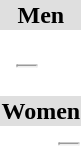<table>
<tr style="background:#dfdfdf;">
<td colspan="4" style="text-align:center;"><strong>Men</strong></td>
</tr>
<tr>
<th scope=row style="text-align:left"></th>
<td></td>
<td></td>
<td></td>
</tr>
<tr>
<th scope=row style="text-align:left"></th>
<td></td>
<td></td>
<td></td>
</tr>
<tr>
<th scope=row style="text-align:left"></th>
<td></td>
<td></td>
<td></td>
</tr>
<tr>
<th scope=row style="text-align:left"></th>
<td><hr></td>
<td></td>
<td></td>
</tr>
<tr>
<th scope=row style="text-align:left"></th>
<td></td>
<td></td>
<td></td>
</tr>
<tr>
<th scope=row style="text-align:left"></th>
<td></td>
<td></td>
<td></td>
</tr>
<tr style="background:#dfdfdf;">
<td colspan="4" style="text-align:center;"><strong>Women</strong></td>
</tr>
<tr>
<th scope=row style="text-align:left"></th>
<td></td>
<td></td>
<td><hr></td>
</tr>
<tr>
<th scope=row style="text-align:left"></th>
<td></td>
<td></td>
<td></td>
</tr>
<tr>
<th scope=row style="text-align:left"></th>
<td></td>
<td></td>
<td></td>
</tr>
<tr>
<th scope=row style="text-align:left"></th>
<td></td>
<td></td>
<td></td>
</tr>
</table>
